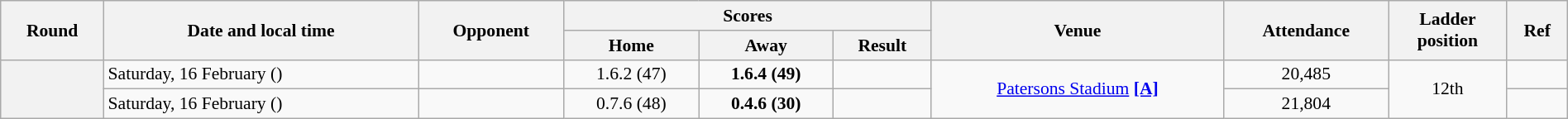<table class="wikitable plainrowheaders" style="font-size:90%; width:100%; text-align:center;">
<tr>
<th scope="col" rowspan=2>Round</th>
<th scope="col" rowspan=2>Date and local time</th>
<th scope="col" rowspan=2>Opponent</th>
<th scope="col" colspan=3>Scores</th>
<th scope="col" rowspan=2>Venue</th>
<th scope="col" rowspan=2>Attendance</th>
<th scope="col" rowspan=2>Ladder<br>position</th>
<th scope="col" rowspan=2>Ref</th>
</tr>
<tr>
<th scope="col">Home</th>
<th scope="col">Away</th>
<th scope="col">Result</th>
</tr>
<tr>
<th scope="row" rowspan=2></th>
<td align=left>Saturday, 16 February ()</td>
<td align=left></td>
<td>1.6.2 (47)</td>
<td><strong>1.6.4 (49) </strong></td>
<td></td>
<td rowspan=2><a href='#'>Patersons Stadium</a> <span></span><a href='#'><strong>[A]</strong></a></td>
<td>20,485</td>
<td rowspan=2>12th</td>
<td></td>
</tr>
<tr>
<td align=left>Saturday, 16 February ()</td>
<td align=left></td>
<td>0.7.6 (48)</td>
<td><strong>0.4.6 (30)</strong></td>
<td></td>
<td>21,804</td>
<td></td>
</tr>
</table>
